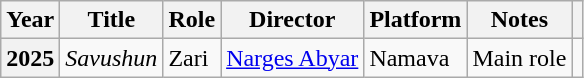<table class="wikitable plainrowheaders sortable"  style=font-size:100%>
<tr>
<th scope="col">Year</th>
<th scope="col">Title</th>
<th scope="col">Role</th>
<th scope="col">Director</th>
<th scope="col">Platform</th>
<th scope="col" class="unsortable">Notes</th>
<th scope="col" class="unsortable"></th>
</tr>
<tr>
<th scope="row">2025</th>
<td><em>Savushun</em></td>
<td>Zari</td>
<td><a href='#'>Narges Abyar</a></td>
<td>Namava</td>
<td>Main role</td>
<td></td>
</tr>
</table>
